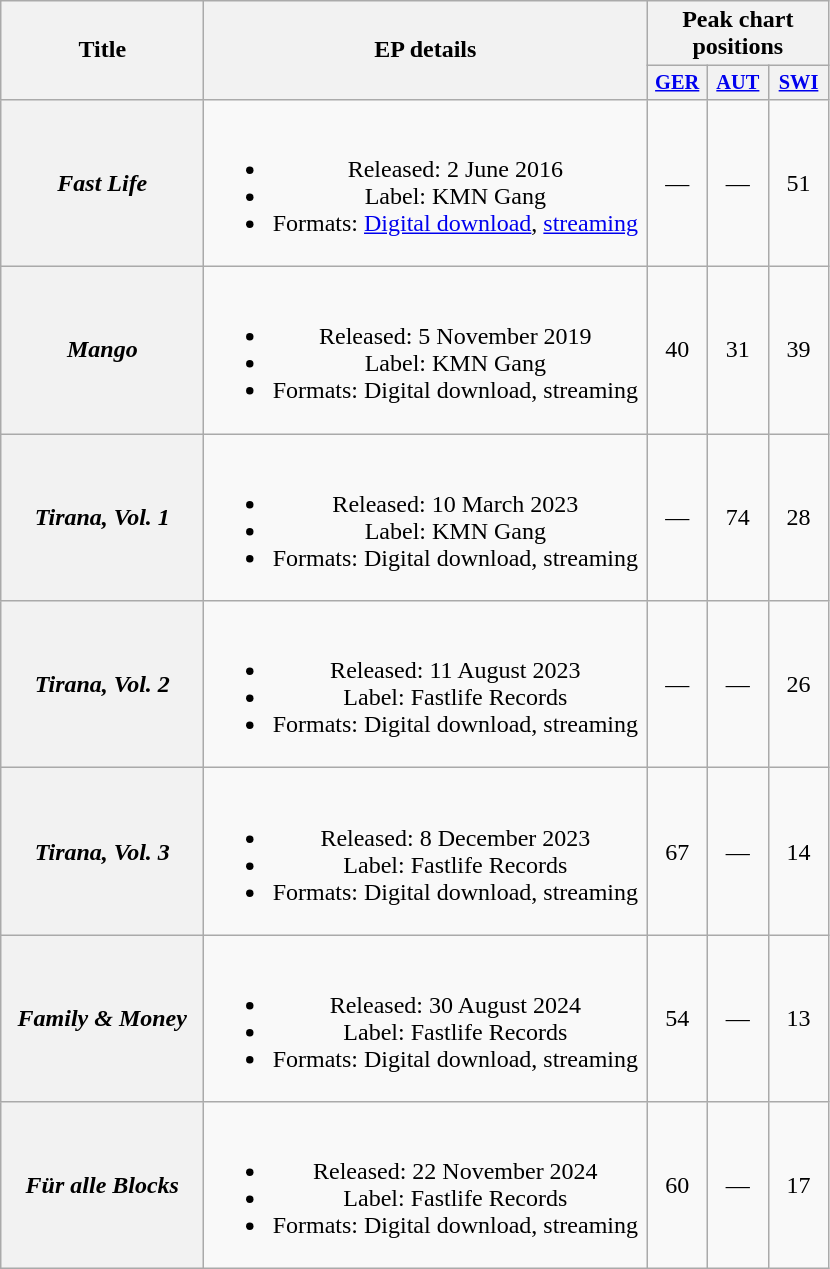<table class="wikitable plainrowheaders" style="text-align:center;">
<tr>
<th scope="col" rowspan="2" style="width:8em;">Title</th>
<th scope="col" rowspan="2" style="width:18em;">EP details</th>
<th scope="col" colspan="3">Peak chart positions</th>
</tr>
<tr>
<th style="width:2.5em; font-size:85%"><a href='#'>GER</a><br></th>
<th style="width:2.5em; font-size:85%"><a href='#'>AUT</a><br></th>
<th style="width:2.5em; font-size:85%"><a href='#'>SWI</a><br></th>
</tr>
<tr>
<th scope="row"><em>Fast Life</em></th>
<td><br><ul><li>Released: 2 June 2016</li><li>Label: KMN Gang</li><li>Formats: <a href='#'>Digital download</a>, <a href='#'>streaming</a></li></ul></td>
<td>—</td>
<td>—</td>
<td>51</td>
</tr>
<tr>
<th scope="row"><em>Mango</em></th>
<td><br><ul><li>Released: 5 November 2019</li><li>Label: KMN Gang</li><li>Formats: Digital download, streaming</li></ul></td>
<td>40</td>
<td>31</td>
<td>39</td>
</tr>
<tr>
<th scope="row"><em>Tirana, Vol. 1</em></th>
<td><br><ul><li>Released: 10 March 2023</li><li>Label: KMN Gang</li><li>Formats: Digital download, streaming</li></ul></td>
<td>—</td>
<td>74</td>
<td>28</td>
</tr>
<tr>
<th scope="row"><em>Tirana, Vol. 2</em></th>
<td><br><ul><li>Released: 11 August 2023</li><li>Label: Fastlife Records</li><li>Formats: Digital download, streaming</li></ul></td>
<td>—</td>
<td>—</td>
<td>26</td>
</tr>
<tr>
<th scope="row"><em>Tirana, Vol. 3</em></th>
<td><br><ul><li>Released: 8 December 2023</li><li>Label: Fastlife Records</li><li>Formats: Digital download, streaming</li></ul></td>
<td>67</td>
<td>—</td>
<td>14</td>
</tr>
<tr>
<th scope="row"><em>Family & Money</em></th>
<td><br><ul><li>Released: 30 August 2024</li><li>Label: Fastlife Records</li><li>Formats: Digital download, streaming</li></ul></td>
<td>54</td>
<td>—</td>
<td>13</td>
</tr>
<tr>
<th scope="row"><em>Für alle Blocks</em></th>
<td><br><ul><li>Released: 22 November 2024</li><li>Label: Fastlife Records</li><li>Formats: Digital download, streaming</li></ul></td>
<td>60</td>
<td>—</td>
<td>17</td>
</tr>
</table>
